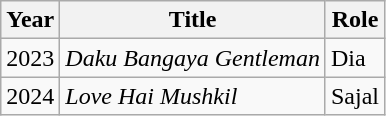<table class="wikitable sortable plainrowheaders">
<tr style="text-align:center;">
<th scope="col">Year</th>
<th scope="col">Title</th>
<th scope="col">Role</th>
</tr>
<tr>
<td>2023</td>
<td><em>Daku Bangaya Gentleman</em></td>
<td>Dia</td>
</tr>
<tr>
<td>2024</td>
<td><em>Love Hai Mushkil</em></td>
<td>Sajal</td>
</tr>
</table>
